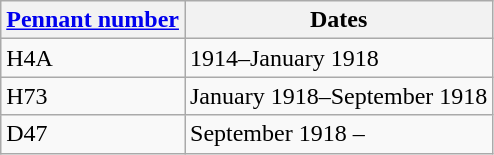<table class="wikitable">
<tr>
<th><a href='#'>Pennant number</a></th>
<th>Dates</th>
</tr>
<tr>
<td>H4A</td>
<td>1914–January 1918</td>
</tr>
<tr>
<td>H73</td>
<td>January 1918–September 1918</td>
</tr>
<tr>
<td>D47</td>
<td>September 1918 –</td>
</tr>
</table>
